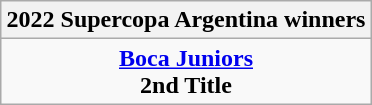<table class="wikitable" style="text-align: center; margin: 0 auto;">
<tr>
<th>2022 Supercopa Argentina winners</th>
</tr>
<tr>
<td><strong><a href='#'>Boca Juniors</a></strong><br><strong> 2nd Title</strong></td>
</tr>
</table>
